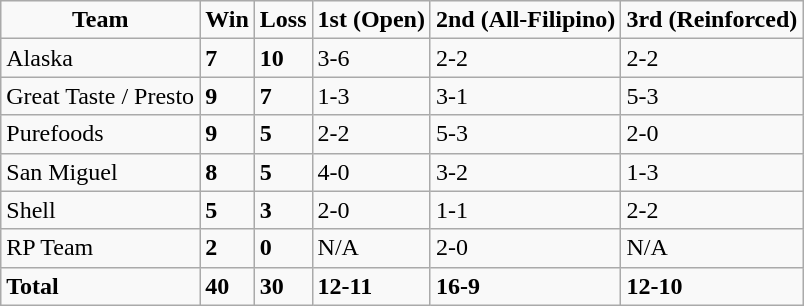<table class=wikitable sortable>
<tr align=center>
<td><strong>Team</strong></td>
<td><strong>Win</strong></td>
<td><strong>Loss</strong></td>
<td><strong>1st (Open)</strong></td>
<td><strong>2nd (All-Filipino)</strong></td>
<td><strong>3rd (Reinforced)</strong></td>
</tr>
<tr>
<td>Alaska</td>
<td><strong>7</strong></td>
<td><strong>10</strong></td>
<td>3-6</td>
<td>2-2</td>
<td>2-2</td>
</tr>
<tr>
<td>Great Taste / Presto</td>
<td><strong>9</strong></td>
<td><strong>7</strong></td>
<td>1-3</td>
<td>3-1</td>
<td>5-3</td>
</tr>
<tr>
<td>Purefoods</td>
<td><strong>9</strong></td>
<td><strong>5</strong></td>
<td>2-2</td>
<td>5-3</td>
<td>2-0</td>
</tr>
<tr>
<td>San Miguel</td>
<td><strong>8</strong></td>
<td><strong>5</strong></td>
<td>4-0</td>
<td>3-2</td>
<td>1-3</td>
</tr>
<tr>
<td>Shell</td>
<td><strong>5</strong></td>
<td><strong>3</strong></td>
<td>2-0</td>
<td>1-1</td>
<td>2-2</td>
</tr>
<tr>
<td>RP Team</td>
<td><strong>2</strong></td>
<td><strong>0</strong></td>
<td>N/A</td>
<td>2-0</td>
<td>N/A</td>
</tr>
<tr>
<td><strong>Total</strong></td>
<td><strong>40</strong></td>
<td><strong>30</strong></td>
<td><strong>12-11</strong></td>
<td><strong>16-9</strong></td>
<td><strong>12-10</strong></td>
</tr>
</table>
